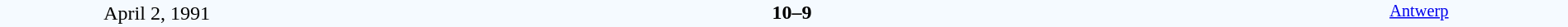<table style="width: 100%; background:#F5FAFF;" cellspacing="0">
<tr>
<td align=center rowspan=3 width=20%>April 2, 1991<br></td>
</tr>
<tr>
<td width=24% align=right></td>
<td align=center width=13%><strong>10–9</strong></td>
<td width=24%></td>
<td style=font-size:85% rowspan=3 valign=top align=center><a href='#'>Antwerp</a></td>
</tr>
<tr style=font-size:85%>
<td align=right></td>
<td align=center></td>
<td></td>
</tr>
</table>
